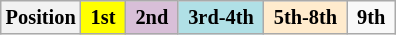<table class="wikitable" style="font-size:85%; text-align:center">
<tr>
<th>Position</th>
<td bgcolor=yellow> <strong>1st</strong> </td>
<td bgcolor=thistle> <strong>2nd</strong> </td>
<td bgcolor=#B0E0E6> <strong>3rd-4th</strong> </td>
<td bgcolor=ffebcd> <strong>5th-8th</strong> </td>
<td> <strong>9th</strong> </td>
</tr>
</table>
